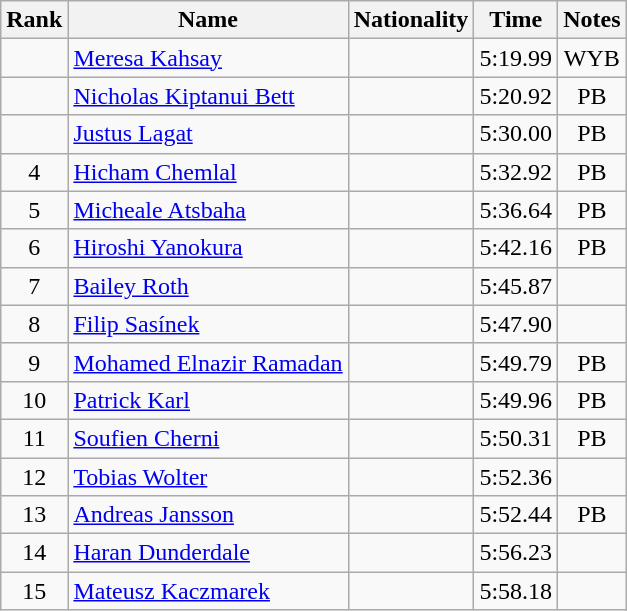<table class="wikitable sortable" style="text-align:center">
<tr>
<th>Rank</th>
<th>Name</th>
<th>Nationality</th>
<th>Time</th>
<th>Notes</th>
</tr>
<tr>
<td></td>
<td align=left><a href='#'>Meresa Kahsay</a></td>
<td align=left></td>
<td>5:19.99</td>
<td>WYB</td>
</tr>
<tr>
<td></td>
<td align=left><a href='#'>Nicholas Kiptanui Bett</a></td>
<td align=left></td>
<td>5:20.92</td>
<td>PB</td>
</tr>
<tr>
<td></td>
<td align=left><a href='#'>Justus Lagat</a></td>
<td align=left></td>
<td>5:30.00</td>
<td>PB</td>
</tr>
<tr>
<td>4</td>
<td align=left><a href='#'>Hicham Chemlal</a></td>
<td align=left></td>
<td>5:32.92</td>
<td>PB</td>
</tr>
<tr>
<td>5</td>
<td align=left><a href='#'>Micheale Atsbaha</a></td>
<td align=left></td>
<td>5:36.64</td>
<td>PB</td>
</tr>
<tr>
<td>6</td>
<td align=left><a href='#'>Hiroshi Yanokura</a></td>
<td align=left></td>
<td>5:42.16</td>
<td>PB</td>
</tr>
<tr>
<td>7</td>
<td align=left><a href='#'>Bailey Roth</a></td>
<td align=left></td>
<td>5:45.87</td>
<td></td>
</tr>
<tr>
<td>8</td>
<td align=left><a href='#'>Filip Sasínek</a></td>
<td align=left></td>
<td>5:47.90</td>
<td></td>
</tr>
<tr>
<td>9</td>
<td align=left><a href='#'>Mohamed Elnazir Ramadan</a></td>
<td align=left></td>
<td>5:49.79</td>
<td>PB</td>
</tr>
<tr>
<td>10</td>
<td align=left><a href='#'>Patrick Karl</a></td>
<td align=left></td>
<td>5:49.96</td>
<td>PB</td>
</tr>
<tr>
<td>11</td>
<td align=left><a href='#'>Soufien Cherni</a></td>
<td align=left></td>
<td>5:50.31</td>
<td>PB</td>
</tr>
<tr>
<td>12</td>
<td align=left><a href='#'>Tobias Wolter</a></td>
<td align=left></td>
<td>5:52.36</td>
<td></td>
</tr>
<tr>
<td>13</td>
<td align=left><a href='#'>Andreas Jansson</a></td>
<td align=left></td>
<td>5:52.44</td>
<td>PB</td>
</tr>
<tr>
<td>14</td>
<td align=left><a href='#'>Haran Dunderdale</a></td>
<td align=left></td>
<td>5:56.23</td>
<td></td>
</tr>
<tr>
<td>15</td>
<td align=left><a href='#'>Mateusz Kaczmarek</a></td>
<td align=left></td>
<td>5:58.18</td>
<td></td>
</tr>
</table>
